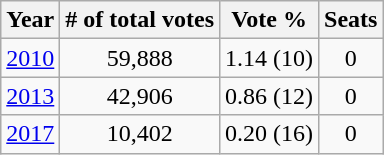<table class="wikitable" style="text-align: center">
<tr>
<th>Year</th>
<th># of total votes</th>
<th>Vote %</th>
<th>Seats</th>
</tr>
<tr>
<td><a href='#'>2010</a></td>
<td>59,888</td>
<td>1.14 (10)</td>
<td>0</td>
</tr>
<tr>
<td><a href='#'>2013</a></td>
<td>42,906</td>
<td>0.86 (12)</td>
<td>0</td>
</tr>
<tr>
<td><a href='#'>2017</a></td>
<td>10,402</td>
<td>0.20 (16) </td>
<td>0</td>
</tr>
</table>
